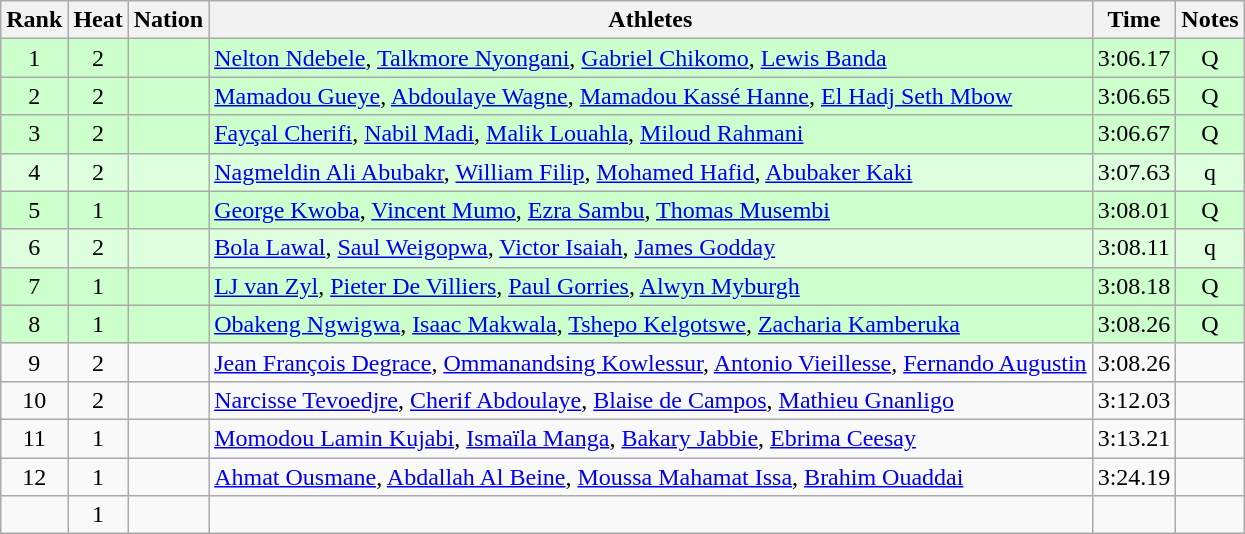<table class="wikitable sortable" style="text-align:center">
<tr>
<th>Rank</th>
<th>Heat</th>
<th>Nation</th>
<th>Athletes</th>
<th>Time</th>
<th>Notes</th>
</tr>
<tr bgcolor=ccffcc>
<td>1</td>
<td>2</td>
<td align=left></td>
<td align=left><a href='#'>Nelton Ndebele</a>, <a href='#'>Talkmore Nyongani</a>, <a href='#'>Gabriel Chikomo</a>, <a href='#'>Lewis Banda</a></td>
<td>3:06.17</td>
<td>Q</td>
</tr>
<tr bgcolor=ccffcc>
<td>2</td>
<td>2</td>
<td align=left></td>
<td align=left><a href='#'>Mamadou Gueye</a>, <a href='#'>Abdoulaye Wagne</a>, <a href='#'>Mamadou Kassé Hanne</a>, <a href='#'>El Hadj Seth Mbow</a></td>
<td>3:06.65</td>
<td>Q</td>
</tr>
<tr bgcolor=ccffcc>
<td>3</td>
<td>2</td>
<td align=left></td>
<td align=left><a href='#'>Fayçal Cherifi</a>, <a href='#'>Nabil Madi</a>, <a href='#'>Malik Louahla</a>, <a href='#'>Miloud Rahmani</a></td>
<td>3:06.67</td>
<td>Q</td>
</tr>
<tr bgcolor=ddffdd>
<td>4</td>
<td>2</td>
<td align=left></td>
<td align=left><a href='#'>Nagmeldin Ali Abubakr</a>, <a href='#'>William Filip</a>, <a href='#'>Mohamed Hafid</a>, <a href='#'>Abubaker Kaki</a></td>
<td>3:07.63</td>
<td>q</td>
</tr>
<tr bgcolor=ccffcc>
<td>5</td>
<td>1</td>
<td align=left></td>
<td align=left><a href='#'>George Kwoba</a>, <a href='#'>Vincent Mumo</a>, <a href='#'>Ezra Sambu</a>, <a href='#'>Thomas Musembi</a></td>
<td>3:08.01</td>
<td>Q</td>
</tr>
<tr bgcolor=ddffdd>
<td>6</td>
<td>2</td>
<td align=left></td>
<td align=left><a href='#'>Bola Lawal</a>, <a href='#'>Saul Weigopwa</a>, <a href='#'>Victor Isaiah</a>, <a href='#'>James Godday</a></td>
<td>3:08.11</td>
<td>q</td>
</tr>
<tr bgcolor=ccffcc>
<td>7</td>
<td>1</td>
<td align=left></td>
<td align=left><a href='#'>LJ van Zyl</a>, <a href='#'>Pieter De Villiers</a>, <a href='#'>Paul Gorries</a>, <a href='#'>Alwyn Myburgh</a></td>
<td>3:08.18</td>
<td>Q</td>
</tr>
<tr bgcolor=ccffcc>
<td>8</td>
<td>1</td>
<td align=left></td>
<td align=left><a href='#'>Obakeng Ngwigwa</a>, <a href='#'>Isaac Makwala</a>, <a href='#'>Tshepo Kelgotswe</a>, <a href='#'>Zacharia Kamberuka</a></td>
<td>3:08.26</td>
<td>Q</td>
</tr>
<tr>
<td>9</td>
<td>2</td>
<td align=left></td>
<td align=left><a href='#'>Jean François Degrace</a>, <a href='#'>Ommanandsing Kowlessur</a>, <a href='#'>Antonio Vieillesse</a>, <a href='#'>Fernando Augustin</a></td>
<td>3:08.26</td>
<td></td>
</tr>
<tr>
<td>10</td>
<td>2</td>
<td align=left></td>
<td align=left><a href='#'>Narcisse Tevoedjre</a>, <a href='#'>Cherif Abdoulaye</a>, <a href='#'>Blaise de Campos</a>, <a href='#'>Mathieu Gnanligo</a></td>
<td>3:12.03</td>
<td></td>
</tr>
<tr>
<td>11</td>
<td>1</td>
<td align=left></td>
<td align=left><a href='#'>Momodou Lamin Kujabi</a>, <a href='#'>Ismaïla Manga</a>, <a href='#'>Bakary Jabbie</a>, <a href='#'>Ebrima Ceesay</a></td>
<td>3:13.21</td>
<td></td>
</tr>
<tr>
<td>12</td>
<td>1</td>
<td align=left></td>
<td align=left><a href='#'>Ahmat Ousmane</a>, <a href='#'>Abdallah Al Beine</a>, <a href='#'>Moussa Mahamat Issa</a>, <a href='#'>Brahim Ouaddai</a></td>
<td>3:24.19</td>
<td></td>
</tr>
<tr>
<td></td>
<td>1</td>
<td align=left></td>
<td align=left></td>
<td></td>
<td></td>
</tr>
</table>
